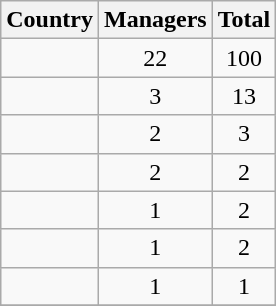<table class="sortable wikitable">
<tr>
<th>Country</th>
<th>Managers</th>
<th>Total</th>
</tr>
<tr>
<td> </td>
<td style=text-align:center>22</td>
<td style=text-align:center>100</td>
</tr>
<tr>
<td> </td>
<td style=text-align:center>3</td>
<td style=text-align:center>13</td>
</tr>
<tr>
<td> </td>
<td style=text-align:center>2</td>
<td style=text-align:center>3</td>
</tr>
<tr>
<td> </td>
<td style=text-align:center>2</td>
<td style=text-align:center>2</td>
</tr>
<tr>
<td> </td>
<td style=text-align:center>1</td>
<td style=text-align:center>2</td>
</tr>
<tr>
<td> </td>
<td style=text-align:center>1</td>
<td style=text-align:center>2</td>
</tr>
<tr>
<td> </td>
<td style=text-align:center>1</td>
<td style=text-align:center>1</td>
</tr>
<tr>
</tr>
</table>
